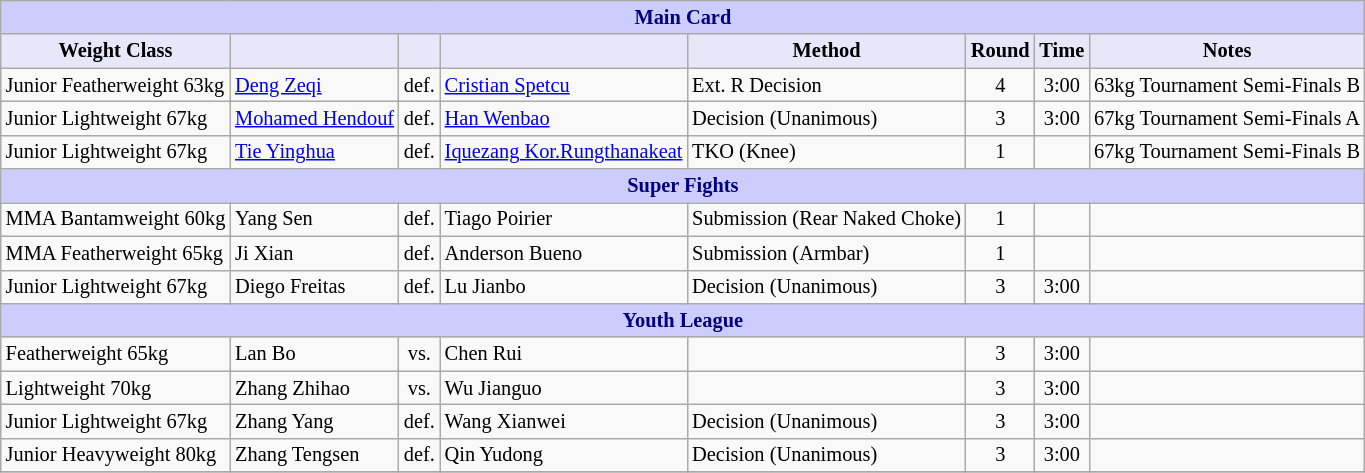<table class="wikitable" style="font-size: 85%;">
<tr>
<th colspan="8" style="background-color: #ccf; color: #000080; text-align: center;"><strong>Main Card</strong></th>
</tr>
<tr>
<th colspan="1" style="background-color: #E6E8FA; color: #000000; text-align: center;">Weight Class</th>
<th colspan="1" style="background-color: #E6E8FA; color: #000000; text-align: center;"></th>
<th colspan="1" style="background-color: #E6E8FA; color: #000000; text-align: center;"></th>
<th colspan="1" style="background-color: #E6E8FA; color: #000000; text-align: center;"></th>
<th colspan="1" style="background-color: #E6E8FA; color: #000000; text-align: center;">Method</th>
<th colspan="1" style="background-color: #E6E8FA; color: #000000; text-align: center;">Round</th>
<th colspan="1" style="background-color: #E6E8FA; color: #000000; text-align: center;">Time</th>
<th colspan="1" style="background-color: #E6E8FA; color: #000000; text-align: center;">Notes</th>
</tr>
<tr>
<td>Junior Featherweight 63kg</td>
<td> <a href='#'>Deng Zeqi</a></td>
<td align=center>def.</td>
<td> <a href='#'>Cristian Spetcu</a></td>
<td>Ext. R Decision</td>
<td align=center>4</td>
<td align=center>3:00</td>
<td>63kg Tournament Semi-Finals B</td>
</tr>
<tr>
<td>Junior Lightweight 67kg</td>
<td> <a href='#'>Mohamed Hendouf</a></td>
<td align=center>def.</td>
<td> <a href='#'>Han Wenbao</a></td>
<td>Decision (Unanimous)</td>
<td align=center>3</td>
<td align=center>3:00</td>
<td>67kg Tournament Semi-Finals A</td>
</tr>
<tr>
<td>Junior Lightweight 67kg</td>
<td> <a href='#'>Tie Yinghua</a></td>
<td align=center>def.</td>
<td> <a href='#'>Iquezang Kor.Rungthanakeat</a></td>
<td>TKO (Knee)</td>
<td align=center>1</td>
<td align=center></td>
<td>67kg Tournament Semi-Finals B</td>
</tr>
<tr>
<th colspan="8" style="background-color: #ccf; color: #000080; text-align: center;"><strong>Super Fights</strong></th>
</tr>
<tr>
<td>MMA Bantamweight 60kg</td>
<td> Yang Sen</td>
<td align=center>def.</td>
<td> Tiago Poirier</td>
<td>Submission (Rear Naked Choke)</td>
<td align=center>1</td>
<td align=center></td>
<td></td>
</tr>
<tr>
<td>MMA Featherweight 65kg</td>
<td> Ji Xian</td>
<td align=center>def.</td>
<td> Anderson Bueno</td>
<td>Submission (Armbar)</td>
<td align=center>1</td>
<td align=center></td>
<td></td>
</tr>
<tr>
<td>Junior Lightweight 67kg</td>
<td> Diego Freitas</td>
<td align=center>def.</td>
<td> Lu Jianbo</td>
<td>Decision (Unanimous)</td>
<td align=center>3</td>
<td align=center>3:00</td>
<td></td>
</tr>
<tr>
<th colspan="8" style="background-color: #ccf; color: #000080; text-align: center;"><strong>Youth League</strong></th>
</tr>
<tr>
<td>Featherweight 65kg</td>
<td> Lan Bo</td>
<td align=center>vs.</td>
<td> Chen Rui</td>
<td></td>
<td align=center>3</td>
<td align=center>3:00</td>
<td></td>
</tr>
<tr>
<td>Lightweight 70kg</td>
<td> Zhang Zhihao</td>
<td align=center>vs.</td>
<td> Wu Jianguo</td>
<td></td>
<td align=center>3</td>
<td align=center>3:00</td>
<td></td>
</tr>
<tr>
<td>Junior Lightweight 67kg</td>
<td> Zhang Yang</td>
<td align=center>def.</td>
<td> Wang Xianwei</td>
<td>Decision (Unanimous)</td>
<td align=center>3</td>
<td align=center>3:00</td>
<td></td>
</tr>
<tr>
<td>Junior Heavyweight 80kg</td>
<td> Zhang Tengsen</td>
<td align=center>def.</td>
<td> Qin Yudong</td>
<td>Decision (Unanimous)</td>
<td align=center>3</td>
<td align=center>3:00</td>
<td></td>
</tr>
<tr>
</tr>
</table>
